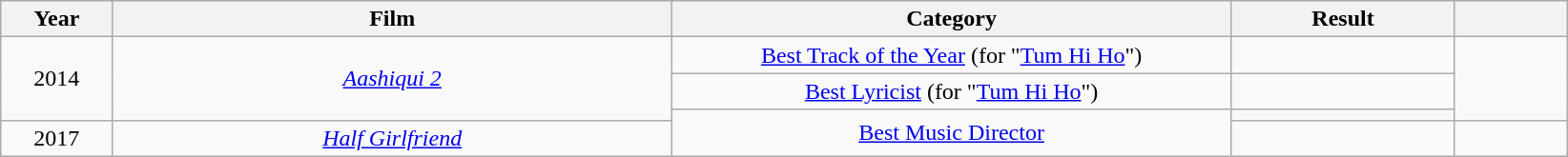<table class="wikitable sortable">
<tr>
<th style="width:5%;">Year</th>
<th style="width:25%;">Film</th>
<th style="width:25%;">Category</th>
<th style="width:10%;">Result</th>
<th style="width:5%;"></th>
</tr>
<tr>
<td style="text-align:center;" rowspan="3">2014</td>
<td style="text-align:center;" rowspan="3"><em><a href='#'>Aashiqui 2</a></em></td>
<td style="text-align:center;"><a href='#'>Best Track of the Year</a> (for "<a href='#'>Tum Hi Ho</a>")</td>
<td></td>
<td rowspan="3"></td>
</tr>
<tr>
<td style="text-align:center;"><a href='#'>Best Lyricist</a> (for "<a href='#'>Tum Hi Ho</a>")</td>
<td></td>
</tr>
<tr>
<td rowspan="2" style="text-align:center;"><a href='#'>Best Music Director</a></td>
<td></td>
</tr>
<tr>
<td style="text-align:center;">2017</td>
<td style="text-align:center;"><em><a href='#'>Half Girlfriend</a></em></td>
<td></td>
<td></td>
</tr>
</table>
